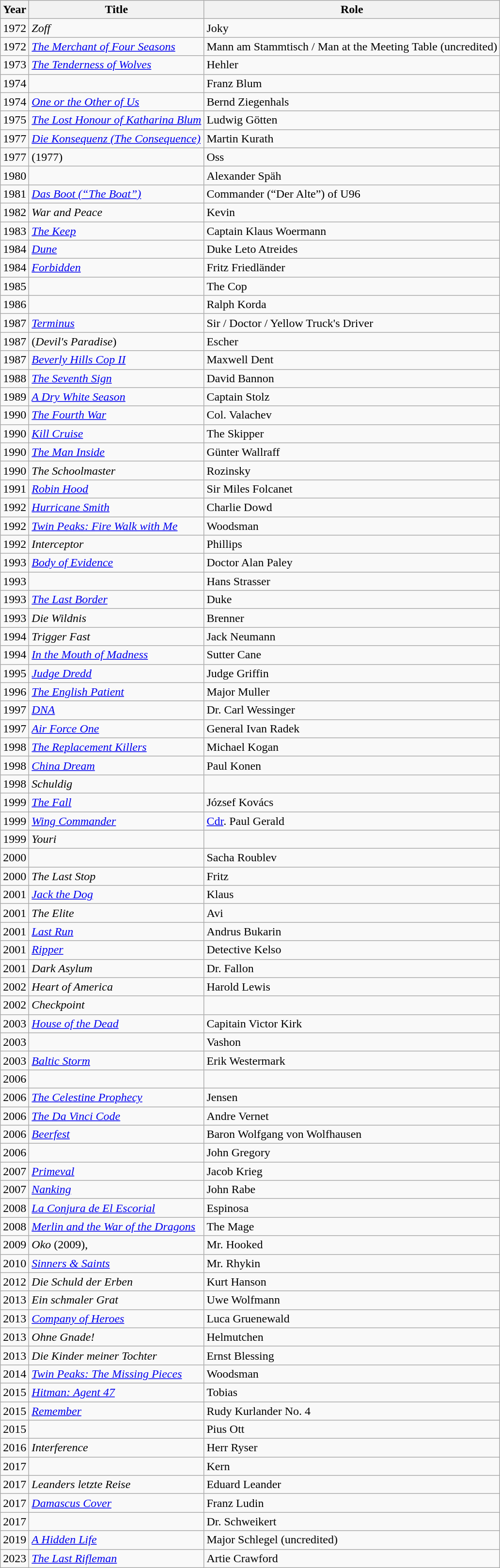<table class="wikitable sortable">
<tr>
<th>Year</th>
<th>Title</th>
<th>Role</th>
</tr>
<tr>
<td>1972</td>
<td><em>Zoff</em></td>
<td>Joky</td>
</tr>
<tr>
<td>1972</td>
<td><em><a href='#'>The Merchant of Four Seasons</a></em></td>
<td>Mann am Stammtisch / Man at the Meeting Table (uncredited)</td>
</tr>
<tr>
<td>1973</td>
<td><em><a href='#'>The Tenderness of Wolves</a></em></td>
<td>Hehler</td>
</tr>
<tr>
<td>1974</td>
<td><em></em></td>
<td>Franz Blum</td>
</tr>
<tr>
<td>1974</td>
<td><em><a href='#'>One or the Other of Us</a></em></td>
<td>Bernd Ziegenhals</td>
</tr>
<tr>
<td>1975</td>
<td><em><a href='#'>The Lost Honour of Katharina Blum</a></em></td>
<td>Ludwig Götten</td>
</tr>
<tr>
<td>1977</td>
<td><em><a href='#'>Die Konsequenz (The Consequence)</a></em></td>
<td>Martin Kurath</td>
</tr>
<tr>
<td>1977</td>
<td><em></em> (1977)</td>
<td>Oss</td>
</tr>
<tr>
<td>1980</td>
<td><em></em></td>
<td>Alexander Späh</td>
</tr>
<tr>
<td>1981</td>
<td><em><a href='#'>Das Boot (“The Boat”)</a></em></td>
<td>Commander (“Der Alte”) of U96</td>
</tr>
<tr>
<td>1982</td>
<td><em>War and Peace</em></td>
<td>Kevin</td>
</tr>
<tr>
<td>1983</td>
<td><em><a href='#'>The Keep</a></em></td>
<td>Captain Klaus Woermann</td>
</tr>
<tr>
<td>1984</td>
<td><em><a href='#'>Dune</a></em></td>
<td>Duke Leto Atreides</td>
</tr>
<tr>
<td>1984</td>
<td><em><a href='#'>Forbidden</a></em></td>
<td>Fritz Friedländer</td>
</tr>
<tr>
<td>1985</td>
<td><em></em></td>
<td>The Cop</td>
</tr>
<tr>
<td>1986</td>
<td><em></em></td>
<td>Ralph Korda</td>
</tr>
<tr>
<td>1987</td>
<td><em><a href='#'>Terminus</a></em></td>
<td>Sir / Doctor / Yellow Truck's Driver</td>
</tr>
<tr>
<td>1987</td>
<td><em></em> (<em>Devil's Paradise</em>)</td>
<td>Escher</td>
</tr>
<tr>
<td>1987</td>
<td><em><a href='#'>Beverly Hills Cop II</a></em></td>
<td>Maxwell Dent</td>
</tr>
<tr>
<td>1988</td>
<td><em><a href='#'>The Seventh Sign</a></em></td>
<td>David Bannon</td>
</tr>
<tr>
<td>1989</td>
<td><em><a href='#'>A Dry White Season</a></em></td>
<td>Captain Stolz</td>
</tr>
<tr>
<td>1990</td>
<td><em><a href='#'>The Fourth War</a></em></td>
<td>Col. Valachev</td>
</tr>
<tr>
<td>1990</td>
<td><em><a href='#'>Kill Cruise</a></em></td>
<td>The Skipper</td>
</tr>
<tr>
<td>1990</td>
<td><em><a href='#'>The Man Inside</a></em></td>
<td>Günter Wallraff</td>
</tr>
<tr>
<td>1990</td>
<td><em>The Schoolmaster</em></td>
<td>Rozinsky</td>
</tr>
<tr>
<td>1991</td>
<td><em><a href='#'>Robin Hood</a></em></td>
<td>Sir Miles Folcanet</td>
</tr>
<tr>
<td>1992</td>
<td><em><a href='#'>Hurricane Smith</a></em></td>
<td>Charlie Dowd</td>
</tr>
<tr>
<td>1992</td>
<td><em><a href='#'>Twin Peaks: Fire Walk with Me</a></em></td>
<td>Woodsman</td>
</tr>
<tr>
<td>1992</td>
<td><em>Interceptor</em></td>
<td>Phillips</td>
</tr>
<tr>
<td>1993</td>
<td><em><a href='#'>Body of Evidence</a></em></td>
<td>Doctor Alan Paley</td>
</tr>
<tr>
<td>1993</td>
<td><em></em></td>
<td>Hans Strasser</td>
</tr>
<tr>
<td>1993</td>
<td><em><a href='#'>The Last Border</a></em></td>
<td>Duke</td>
</tr>
<tr>
<td>1993</td>
<td><em>Die Wildnis</em></td>
<td>Brenner</td>
</tr>
<tr>
<td>1994</td>
<td><em>Trigger Fast</em></td>
<td>Jack Neumann</td>
</tr>
<tr>
<td>1994</td>
<td><em><a href='#'>In the Mouth of Madness</a></em></td>
<td>Sutter Cane</td>
</tr>
<tr>
<td>1995</td>
<td><em><a href='#'>Judge Dredd</a></em></td>
<td>Judge Griffin</td>
</tr>
<tr>
<td>1996</td>
<td><em><a href='#'>The English Patient</a></em></td>
<td>Major Muller</td>
</tr>
<tr>
<td>1997</td>
<td><em><a href='#'>DNA</a></em></td>
<td>Dr. Carl Wessinger</td>
</tr>
<tr>
<td>1997</td>
<td><em><a href='#'>Air Force One</a></em></td>
<td>General Ivan Radek</td>
</tr>
<tr>
<td>1998</td>
<td><em><a href='#'>The Replacement Killers</a></em></td>
<td>Michael Kogan</td>
</tr>
<tr>
<td>1998</td>
<td><em><a href='#'>China Dream</a></em></td>
<td>Paul Konen</td>
</tr>
<tr>
<td>1998</td>
<td><em>Schuldig</em></td>
<td></td>
</tr>
<tr>
<td>1999</td>
<td><em><a href='#'>The Fall</a></em></td>
<td>József Kovács</td>
</tr>
<tr>
<td>1999</td>
<td><em><a href='#'>Wing Commander</a></em></td>
<td><a href='#'>Cdr</a>. Paul Gerald</td>
</tr>
<tr>
<td>1999</td>
<td><em>Youri</em></td>
<td></td>
</tr>
<tr>
<td>2000</td>
<td><em></em></td>
<td>Sacha Roublev</td>
</tr>
<tr>
<td>2000</td>
<td><em>The Last Stop</em></td>
<td>Fritz</td>
</tr>
<tr>
<td>2001</td>
<td><em><a href='#'>Jack the Dog</a></em></td>
<td>Klaus</td>
</tr>
<tr>
<td>2001</td>
<td><em>The Elite</em></td>
<td>Avi</td>
</tr>
<tr>
<td>2001</td>
<td><em><a href='#'>Last Run</a></em></td>
<td>Andrus Bukarin</td>
</tr>
<tr>
<td>2001</td>
<td><em><a href='#'>Ripper</a></em></td>
<td>Detective Kelso</td>
</tr>
<tr>
<td>2001</td>
<td><em>Dark Asylum</em></td>
<td>Dr. Fallon</td>
</tr>
<tr>
<td>2002</td>
<td><em>Heart of America</em></td>
<td>Harold Lewis</td>
</tr>
<tr>
<td>2002</td>
<td><em>Checkpoint</em></td>
<td></td>
</tr>
<tr>
<td>2003</td>
<td><em><a href='#'>House of the Dead</a></em></td>
<td>Capitain Victor Kirk</td>
</tr>
<tr>
<td>2003</td>
<td><em></em></td>
<td>Vashon</td>
</tr>
<tr>
<td>2003</td>
<td><em><a href='#'>Baltic Storm</a></em></td>
<td>Erik Westermark</td>
</tr>
<tr>
<td>2006</td>
<td><em></em></td>
<td></td>
</tr>
<tr>
<td>2006</td>
<td><em><a href='#'>The Celestine Prophecy</a></em></td>
<td>Jensen</td>
</tr>
<tr>
<td>2006</td>
<td><em><a href='#'>The Da Vinci Code</a></em></td>
<td>Andre Vernet</td>
</tr>
<tr>
<td>2006</td>
<td><em><a href='#'>Beerfest</a></em></td>
<td>Baron Wolfgang von Wolfhausen</td>
</tr>
<tr>
<td>2006</td>
<td><em></em></td>
<td>John Gregory</td>
</tr>
<tr>
<td>2007</td>
<td><em><a href='#'>Primeval</a></em></td>
<td>Jacob Krieg</td>
</tr>
<tr>
<td>2007</td>
<td><em><a href='#'>Nanking</a></em></td>
<td>John Rabe</td>
</tr>
<tr>
<td>2008</td>
<td><em><a href='#'>La Conjura de El Escorial</a></em></td>
<td>Espinosa</td>
</tr>
<tr>
<td>2008</td>
<td><em><a href='#'>Merlin and the War of the Dragons</a></em></td>
<td>The Mage</td>
</tr>
<tr>
<td>2009</td>
<td><em>Oko</em> (2009),</td>
<td>Mr. Hooked</td>
</tr>
<tr>
<td>2010</td>
<td><em><a href='#'>Sinners & Saints</a></em></td>
<td>Mr. Rhykin</td>
</tr>
<tr>
<td>2012</td>
<td><em>Die Schuld der Erben</em></td>
<td>Kurt Hanson</td>
</tr>
<tr>
<td>2013</td>
<td><em>Ein schmaler Grat</em></td>
<td>Uwe Wolfmann</td>
</tr>
<tr>
<td>2013</td>
<td><em><a href='#'>Company of Heroes</a></em></td>
<td>Luca Gruenewald</td>
</tr>
<tr>
<td>2013</td>
<td><em>Ohne Gnade!</em></td>
<td>Helmutchen</td>
</tr>
<tr>
<td>2013</td>
<td><em>Die Kinder meiner Tochter</em></td>
<td>Ernst Blessing</td>
</tr>
<tr>
<td>2014</td>
<td><em><a href='#'>Twin Peaks: The Missing Pieces</a></em></td>
<td>Woodsman</td>
</tr>
<tr>
<td>2015</td>
<td><em><a href='#'>Hitman: Agent 47</a></em></td>
<td>Tobias</td>
</tr>
<tr>
<td>2015</td>
<td><em><a href='#'>Remember</a></em></td>
<td>Rudy Kurlander No. 4</td>
</tr>
<tr>
<td>2015</td>
<td><em></em></td>
<td>Pius Ott</td>
</tr>
<tr>
<td>2016</td>
<td><em>Interference</em></td>
<td>Herr Ryser</td>
</tr>
<tr>
<td>2017</td>
<td><em></em></td>
<td>Kern</td>
</tr>
<tr>
<td>2017</td>
<td><em>Leanders letzte Reise</em></td>
<td>Eduard Leander</td>
</tr>
<tr>
<td>2017</td>
<td><em><a href='#'>Damascus Cover</a></em></td>
<td>Franz Ludin</td>
</tr>
<tr>
<td>2017</td>
<td><em></em></td>
<td>Dr. Schweikert</td>
</tr>
<tr>
<td>2019</td>
<td><em><a href='#'>A Hidden Life</a></em></td>
<td>Major Schlegel (uncredited)</td>
</tr>
<tr>
<td>2023</td>
<td><em><a href='#'>The Last Rifleman</a></em></td>
<td>Artie Crawford</td>
</tr>
</table>
